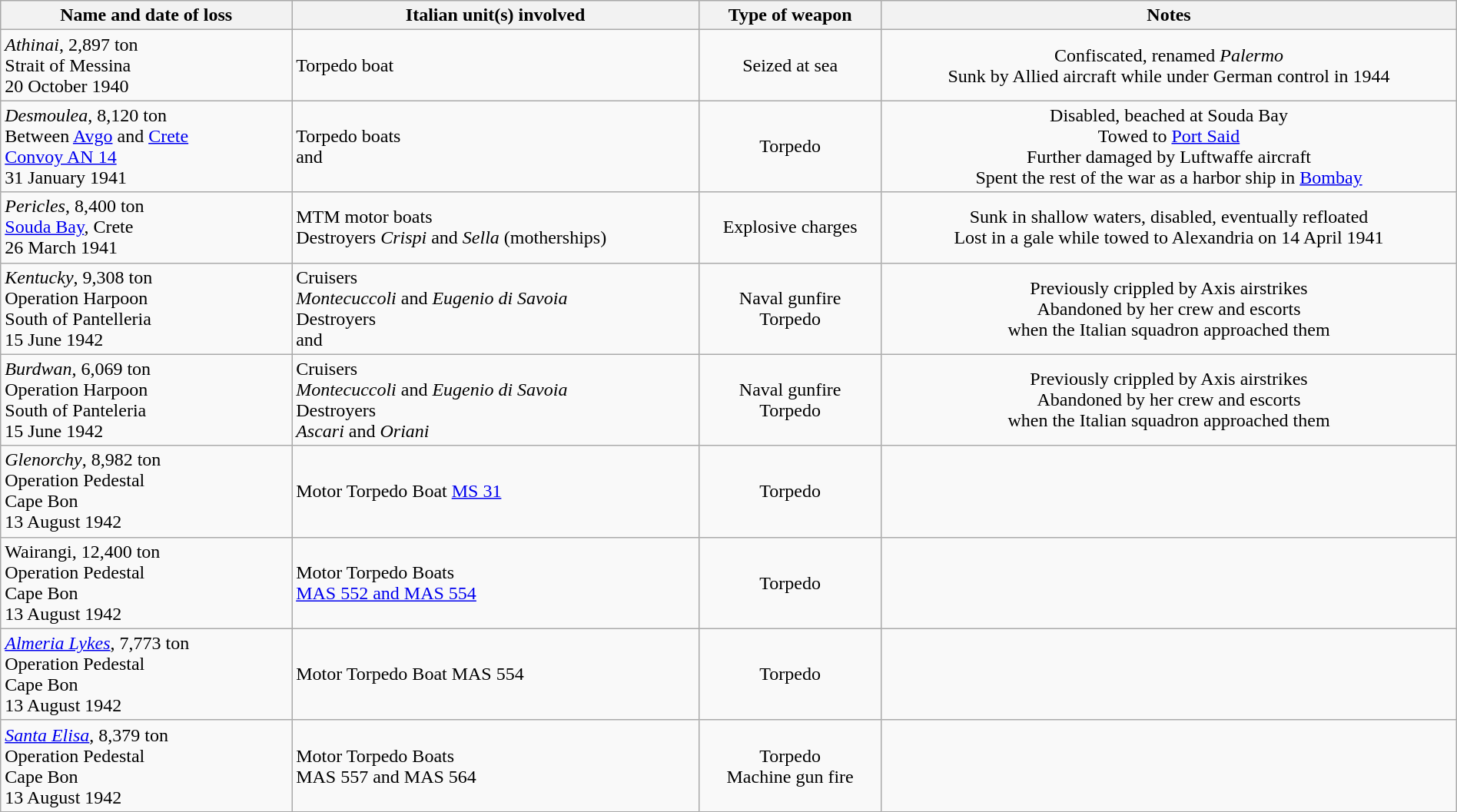<table class="wikitable sortable" width="100%">
<tr>
<th width=20% class=unsortable>Name and date of loss</th>
<th>Italian unit(s) involved</th>
<th>Type of weapon</th>
<th>Notes</th>
</tr>
<tr align="center">
<td align=left> <em>Athinai</em>, 2,897 ton<br>Strait of Messina<br>20 October 1940</td>
<td align=left>Torpedo boat<br></td>
<td>Seized at sea</td>
<td>Confiscated, renamed <em>Palermo</em><br>Sunk by Allied aircraft while under German control in 1944</td>
</tr>
<tr align="center">
<td align=left> <em>Desmoulea</em>, 8,120 ton<br>Between <a href='#'>Avgo</a> and <a href='#'>Crete</a><br><a href='#'>Convoy AN 14</a><br>31 January 1941</td>
<td align=left>Torpedo boats<br> and </td>
<td>Torpedo</td>
<td>Disabled, beached at Souda Bay<br>Towed to <a href='#'>Port Said</a><br>Further damaged by Luftwaffe aircraft<br>Spent the rest of the war as a harbor ship in <a href='#'>Bombay</a></td>
</tr>
<tr align="center">
<td align=left> <em>Pericles</em>, 8,400 ton<br><a href='#'>Souda Bay</a>, Crete<br>26 March 1941</td>
<td align=left>MTM motor boats<br>Destroyers <em>Crispi</em> and <em>Sella</em> (motherships)</td>
<td>Explosive charges</td>
<td>Sunk in shallow waters, disabled, eventually refloated<br>Lost in a gale while towed to Alexandria on 14 April 1941</td>
</tr>
<tr align="center">
<td align=left> <em>Kentucky</em>, 9,308 ton<br>Operation Harpoon<br>South of Pantelleria<br>15 June 1942</td>
<td align=left>Cruisers<br><em>Montecuccoli</em> and <em>Eugenio di Savoia</em><br>Destroyers<br> and </td>
<td>Naval gunfire<br>Torpedo</td>
<td>Previously crippled by Axis airstrikes<br>Abandoned by her crew and escorts<br>when the Italian squadron approached them</td>
</tr>
<tr align="center">
<td align=left> <em>Burdwan</em>, 6,069 ton<br>Operation Harpoon<br>South of Panteleria<br>15 June 1942</td>
<td align=left>Cruisers<br><em>Montecuccoli</em> and <em>Eugenio di Savoia</em><br>Destroyers<br><em>Ascari</em> and <em>Oriani</em></td>
<td>Naval gunfire<br>Torpedo</td>
<td>Previously crippled by Axis airstrikes<br>Abandoned by her crew and escorts<br>when the Italian squadron approached them</td>
</tr>
<tr align="center">
<td align=left> <em>Glenorchy</em>, 8,982 ton<br>Operation Pedestal<br>Cape Bon<br>13 August 1942</td>
<td align=left>Motor Torpedo Boat <a href='#'>MS 31</a></td>
<td>Torpedo</td>
<td></td>
</tr>
<tr align="center">
<td align=left> Wairangi, 12,400 ton<br>Operation Pedestal<br>Cape Bon<br>13 August 1942</td>
<td align=left>Motor Torpedo Boats<br><a href='#'>MAS 552 and MAS 554</a></td>
<td>Torpedo</td>
<td></td>
</tr>
<tr align="center">
<td align=left> <em><a href='#'>Almeria Lykes</a></em>, 7,773 ton<br>Operation Pedestal<br>Cape Bon<br>13 August 1942</td>
<td align=left>Motor Torpedo Boat MAS 554</td>
<td>Torpedo</td>
<td></td>
</tr>
<tr align="center">
<td align=left> <em><a href='#'>Santa Elisa</a></em>, 8,379 ton <br>Operation Pedestal<br>Cape Bon<br>13 August 1942</td>
<td align=left>Motor Torpedo Boats<br>MAS 557 and MAS 564</td>
<td>Torpedo<br>Machine gun fire</td>
<td></td>
</tr>
</table>
